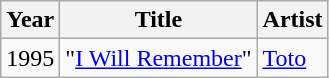<table class = "wikitable sortable">
<tr>
<th>Year</th>
<th>Title</th>
<th>Artist</th>
</tr>
<tr>
<td>1995</td>
<td>"<a href='#'>I Will Remember</a>"</td>
<td><a href='#'>Toto</a></td>
</tr>
</table>
